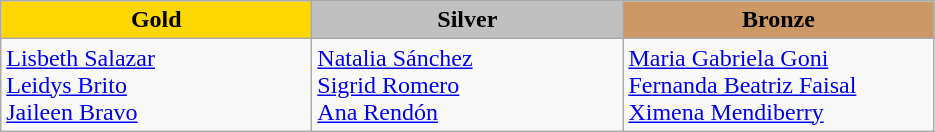<table class="wikitable" style="text-align:left">
<tr align="center">
<td width=200 bgcolor=gold><strong>Gold</strong></td>
<td width=200 bgcolor=silver><strong>Silver</strong></td>
<td width=200 bgcolor=CC9966><strong>Bronze</strong></td>
</tr>
<tr>
<td><a href='#'>Lisbeth Salazar</a><br><a href='#'>Leidys Brito</a><br><a href='#'>Jaileen Bravo</a><br><em></em></td>
<td><a href='#'>Natalia Sánchez</a><br><a href='#'>Sigrid Romero</a><br><a href='#'>Ana Rendón</a><br><em></em></td>
<td><a href='#'>Maria Gabriela Goni</a><br><a href='#'>Fernanda Beatriz Faisal</a><br><a href='#'>Ximena Mendiberry</a><br><em></em></td>
</tr>
</table>
